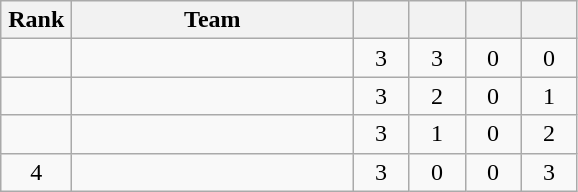<table class="wikitable" style="text-align: center;">
<tr>
<th width=40>Rank</th>
<th width=180>Team</th>
<th width=30></th>
<th width=30></th>
<th width=30></th>
<th width=30></th>
</tr>
<tr>
<td></td>
<td align="left"></td>
<td>3</td>
<td>3</td>
<td>0</td>
<td>0</td>
</tr>
<tr>
<td></td>
<td align="left"></td>
<td>3</td>
<td>2</td>
<td>0</td>
<td>1</td>
</tr>
<tr>
<td></td>
<td align="left"></td>
<td>3</td>
<td>1</td>
<td>0</td>
<td>2</td>
</tr>
<tr>
<td>4</td>
<td align="left"></td>
<td>3</td>
<td>0</td>
<td>0</td>
<td>3</td>
</tr>
</table>
